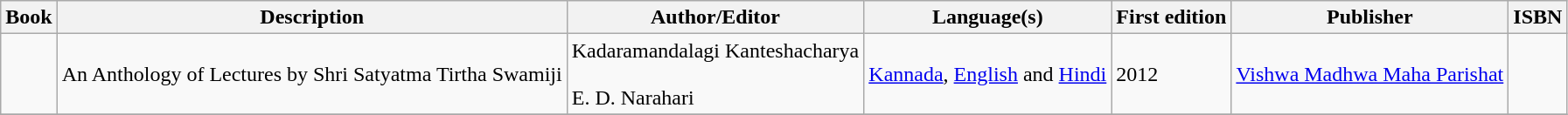<table class="wikitable sortable">
<tr>
<th>Book</th>
<th>Description</th>
<th>Author/Editor</th>
<th>Language(s)</th>
<th>First edition</th>
<th>Publisher</th>
<th>ISBN</th>
</tr>
<tr>
<td><em></em></td>
<td>An Anthology of Lectures by Shri Satyatma Tirtha Swamiji</td>
<td>Kadaramandalagi Kanteshacharya <br><br>E. D. Narahari </td>
<td><a href='#'>Kannada</a>, <a href='#'>English</a> and <a href='#'>Hindi</a></td>
<td>2012</td>
<td><a href='#'>Vishwa Madhwa Maha Parishat</a></td>
<td></td>
</tr>
<tr>
</tr>
</table>
